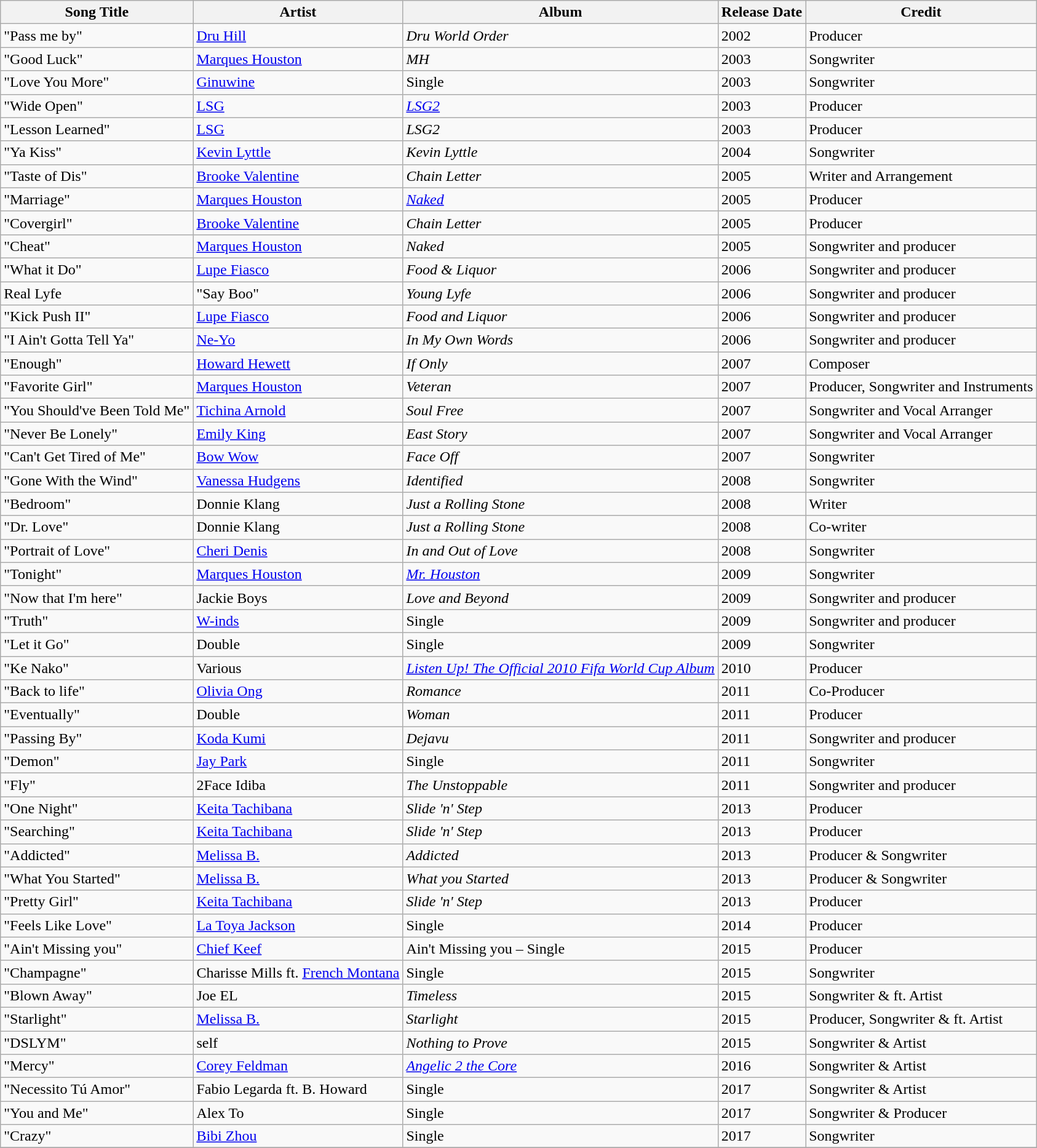<table class="wikitable">
<tr>
<th>Song Title</th>
<th>Artist</th>
<th>Album</th>
<th>Release Date</th>
<th>Credit</th>
</tr>
<tr>
<td>"Pass me by"</td>
<td><a href='#'>Dru Hill</a></td>
<td><em>Dru World Order</em></td>
<td>2002</td>
<td>Producer</td>
</tr>
<tr>
<td>"Good Luck"</td>
<td><a href='#'>Marques Houston</a></td>
<td><em>MH</em></td>
<td>2003</td>
<td>Songwriter</td>
</tr>
<tr>
<td>"Love You More"</td>
<td><a href='#'>Ginuwine</a></td>
<td>Single</td>
<td>2003</td>
<td>Songwriter</td>
</tr>
<tr>
<td>"Wide Open"</td>
<td><a href='#'>LSG</a></td>
<td><em><a href='#'>LSG2</a></em></td>
<td>2003</td>
<td>Producer</td>
</tr>
<tr>
<td>"Lesson Learned"</td>
<td><a href='#'>LSG</a></td>
<td><em>LSG2</em></td>
<td>2003</td>
<td>Producer</td>
</tr>
<tr>
<td>"Ya Kiss"</td>
<td><a href='#'>Kevin Lyttle</a></td>
<td><em>Kevin Lyttle</em></td>
<td>2004</td>
<td>Songwriter</td>
</tr>
<tr>
<td>"Taste of Dis"</td>
<td><a href='#'>Brooke Valentine</a></td>
<td><em>Chain Letter</em></td>
<td>2005</td>
<td>Writer and Arrangement</td>
</tr>
<tr>
<td>"Marriage"</td>
<td><a href='#'>Marques Houston</a></td>
<td><a href='#'><em>Naked</em></a></td>
<td>2005</td>
<td>Producer</td>
</tr>
<tr>
<td>"Covergirl"</td>
<td><a href='#'>Brooke Valentine</a></td>
<td><em>Chain Letter</em></td>
<td>2005</td>
<td>Producer</td>
</tr>
<tr>
<td>"Cheat"</td>
<td><a href='#'>Marques Houston</a></td>
<td><em>Naked</em></td>
<td>2005</td>
<td>Songwriter and producer</td>
</tr>
<tr>
<td>"What it Do"</td>
<td><a href='#'>Lupe Fiasco</a></td>
<td><em>Food & Liquor</em></td>
<td>2006</td>
<td>Songwriter and producer</td>
</tr>
<tr>
<td>Real Lyfe</td>
<td>"Say Boo"</td>
<td><em>Young Lyfe</em></td>
<td>2006</td>
<td>Songwriter and producer</td>
</tr>
<tr>
<td>"Kick Push II"</td>
<td><a href='#'>Lupe Fiasco</a></td>
<td><em>Food and Liquor</em></td>
<td>2006</td>
<td>Songwriter and producer</td>
</tr>
<tr>
<td>"I Ain't Gotta Tell Ya"</td>
<td><a href='#'>Ne-Yo</a></td>
<td><em>In My Own Words</em></td>
<td>2006</td>
<td>Songwriter and producer</td>
</tr>
<tr>
<td>"Enough"</td>
<td><a href='#'>Howard Hewett</a></td>
<td><em>If Only</em></td>
<td>2007</td>
<td>Composer</td>
</tr>
<tr>
<td>"Favorite Girl"</td>
<td><a href='#'>Marques Houston</a></td>
<td><em>Veteran</em></td>
<td>2007</td>
<td>Producer, Songwriter and Instruments</td>
</tr>
<tr>
<td>"You Should've Been Told Me"</td>
<td><a href='#'>Tichina Arnold</a></td>
<td><em>Soul Free</em></td>
<td>2007</td>
<td>Songwriter and Vocal Arranger</td>
</tr>
<tr>
<td>"Never Be Lonely"</td>
<td><a href='#'>Emily King</a></td>
<td><em>East Story</em></td>
<td>2007</td>
<td>Songwriter and Vocal Arranger</td>
</tr>
<tr>
<td>"Can't Get Tired of Me"</td>
<td><a href='#'>Bow Wow</a></td>
<td><em>Face Off</em></td>
<td>2007</td>
<td>Songwriter</td>
</tr>
<tr>
<td>"Gone With the Wind"</td>
<td><a href='#'>Vanessa Hudgens</a></td>
<td><em>Identified</em></td>
<td>2008</td>
<td>Songwriter</td>
</tr>
<tr>
<td>"Bedroom"</td>
<td>Donnie Klang</td>
<td><em>Just a Rolling Stone</em></td>
<td>2008</td>
<td>Writer</td>
</tr>
<tr>
<td>"Dr. Love"</td>
<td>Donnie Klang</td>
<td><em>Just a Rolling Stone</em></td>
<td>2008</td>
<td>Co-writer</td>
</tr>
<tr>
<td>"Portrait of Love"</td>
<td><a href='#'>Cheri Denis</a></td>
<td><em>In and Out of Love</em></td>
<td>2008</td>
<td>Songwriter</td>
</tr>
<tr>
<td>"Tonight"</td>
<td><a href='#'>Marques Houston</a></td>
<td><em><a href='#'>Mr. Houston</a></em></td>
<td>2009</td>
<td>Songwriter</td>
</tr>
<tr>
<td>"Now that I'm here"</td>
<td>Jackie Boys</td>
<td><em>Love and Beyond</em></td>
<td>2009</td>
<td>Songwriter and producer</td>
</tr>
<tr>
<td>"Truth"</td>
<td><a href='#'>W-inds</a></td>
<td>Single</td>
<td>2009</td>
<td>Songwriter and producer</td>
</tr>
<tr>
<td>"Let it Go"</td>
<td>Double</td>
<td>Single</td>
<td>2009</td>
<td>Songwriter</td>
</tr>
<tr>
<td>"Ke Nako"</td>
<td>Various</td>
<td><em><a href='#'>Listen Up! The Official 2010 Fifa World Cup Album</a></em></td>
<td>2010</td>
<td>Producer</td>
</tr>
<tr>
<td>"Back to life"</td>
<td><a href='#'>Olivia Ong</a></td>
<td><em>Romance</em></td>
<td>2011</td>
<td>Co-Producer</td>
</tr>
<tr>
<td>"Eventually"</td>
<td>Double</td>
<td><em>Woman</em></td>
<td>2011</td>
<td>Producer</td>
</tr>
<tr>
<td>"Passing By"</td>
<td><a href='#'>Koda Kumi</a></td>
<td><em>Dejavu</em></td>
<td>2011</td>
<td>Songwriter and producer</td>
</tr>
<tr>
<td>"Demon"</td>
<td><a href='#'>Jay Park</a></td>
<td>Single</td>
<td>2011</td>
<td>Songwriter</td>
</tr>
<tr>
<td>"Fly"</td>
<td>2Face Idiba</td>
<td><em>The Unstoppable</em></td>
<td>2011</td>
<td>Songwriter and producer</td>
</tr>
<tr>
<td>"One Night"</td>
<td><a href='#'>Keita Tachibana</a></td>
<td><em>Slide 'n' Step</em></td>
<td>2013</td>
<td>Producer</td>
</tr>
<tr>
<td>"Searching"</td>
<td><a href='#'>Keita Tachibana</a></td>
<td><em>Slide 'n' Step</em></td>
<td>2013</td>
<td>Producer</td>
</tr>
<tr>
<td>"Addicted"</td>
<td><a href='#'>Melissa B.</a></td>
<td><em>Addicted</em></td>
<td>2013</td>
<td>Producer & Songwriter</td>
</tr>
<tr>
<td>"What You Started"</td>
<td><a href='#'>Melissa B.</a></td>
<td><em>What you Started</em></td>
<td>2013</td>
<td>Producer & Songwriter</td>
</tr>
<tr>
<td>"Pretty Girl"</td>
<td><a href='#'>Keita Tachibana</a></td>
<td><em>Slide 'n' Step</em></td>
<td>2013</td>
<td>Producer</td>
</tr>
<tr>
<td>"Feels Like Love"</td>
<td><a href='#'>La Toya Jackson</a></td>
<td>Single</td>
<td>2014</td>
<td>Producer</td>
</tr>
<tr>
<td>"Ain't Missing you"</td>
<td><a href='#'>Chief Keef</a></td>
<td>Ain't Missing you – Single</td>
<td>2015</td>
<td>Producer</td>
</tr>
<tr>
<td>"Champagne"</td>
<td>Charisse Mills ft. <a href='#'>French Montana</a></td>
<td>Single</td>
<td>2015</td>
<td>Songwriter</td>
</tr>
<tr>
<td>"Blown Away"</td>
<td>Joe EL</td>
<td><em>Timeless</em></td>
<td>2015</td>
<td>Songwriter & ft. Artist</td>
</tr>
<tr>
<td>"Starlight"</td>
<td><a href='#'>Melissa B.</a></td>
<td><em>Starlight</em></td>
<td>2015</td>
<td>Producer, Songwriter & ft. Artist</td>
</tr>
<tr>
<td>"DSLYM"</td>
<td>self</td>
<td><em>Nothing to Prove</em></td>
<td>2015</td>
<td>Songwriter & Artist</td>
</tr>
<tr>
<td>"Mercy"</td>
<td><a href='#'>Corey Feldman</a></td>
<td><em><a href='#'>Angelic 2 the Core</a></em></td>
<td>2016</td>
<td>Songwriter & Artist</td>
</tr>
<tr>
<td>"Necessito Tú Amor"</td>
<td>Fabio Legarda ft. B. Howard</td>
<td>Single</td>
<td>2017</td>
<td>Songwriter & Artist</td>
</tr>
<tr>
<td>"You and Me"</td>
<td>Alex To</td>
<td>Single</td>
<td>2017</td>
<td>Songwriter & Producer</td>
</tr>
<tr>
<td>"Crazy"</td>
<td><a href='#'>Bibi Zhou</a></td>
<td>Single</td>
<td>2017</td>
<td>Songwriter</td>
</tr>
<tr>
</tr>
</table>
